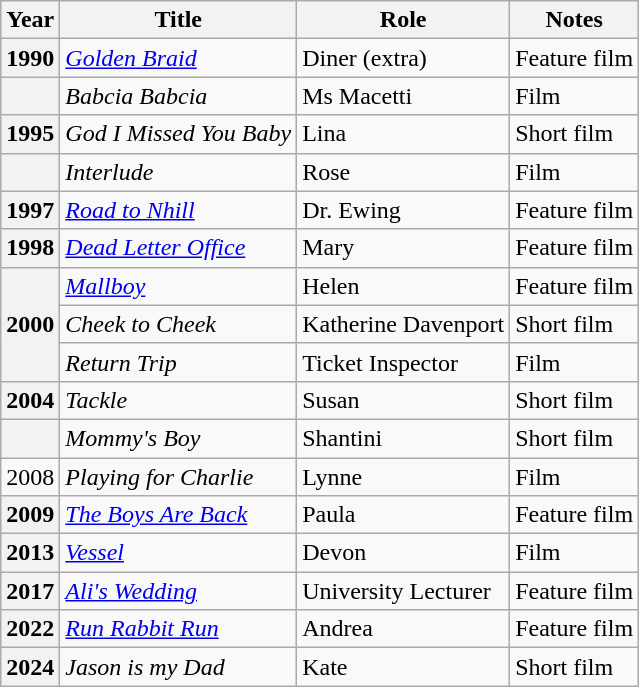<table class="wikitable sortable plainrowheaders">
<tr>
<th scope="col">Year</th>
<th scope="col">Title</th>
<th scope="col">Role</th>
<th scope="col" class="unsortable">Notes</th>
</tr>
<tr>
<th scope="row">1990</th>
<td><em><a href='#'>Golden Braid</a></em></td>
<td>Diner (extra)</td>
<td>Feature film</td>
</tr>
<tr>
<th></th>
<td><em>Babcia Babcia</em></td>
<td>Ms Macetti</td>
<td>Film</td>
</tr>
<tr>
<th scope="row">1995</th>
<td><em>God I Missed You Baby</em></td>
<td>Lina</td>
<td>Short film</td>
</tr>
<tr>
<th></th>
<td><em>Interlude</em></td>
<td>Rose</td>
<td>Film</td>
</tr>
<tr>
<th scope="row">1997</th>
<td><em><a href='#'>Road to Nhill</a></em></td>
<td>Dr. Ewing</td>
<td>Feature film</td>
</tr>
<tr>
<th scope="row">1998</th>
<td><em><a href='#'>Dead Letter Office</a></em></td>
<td>Mary</td>
<td>Feature film</td>
</tr>
<tr>
<th rowspan="3" scope="row">2000</th>
<td><em><a href='#'>Mallboy</a></em></td>
<td>Helen</td>
<td>Feature film</td>
</tr>
<tr>
<td><em>Cheek to Cheek</em></td>
<td>Katherine Davenport</td>
<td>Short film</td>
</tr>
<tr>
<td><em>Return Trip</em></td>
<td>Ticket Inspector</td>
<td>Film</td>
</tr>
<tr>
<th scope="row">2004</th>
<td><em>Tackle</em></td>
<td>Susan</td>
<td>Short film</td>
</tr>
<tr>
<th></th>
<td><em>Mommy's Boy</em></td>
<td>Shantini</td>
<td>Short film</td>
</tr>
<tr>
<td>2008</td>
<td><em>Playing for Charlie</em></td>
<td>Lynne</td>
<td>Film</td>
</tr>
<tr>
<th scope="row">2009</th>
<td><em><a href='#'>The Boys Are Back</a></em></td>
<td>Paula</td>
<td>Feature film</td>
</tr>
<tr>
<th scope="row">2013</th>
<td><em><a href='#'>Vessel</a></em></td>
<td>Devon</td>
<td>Film</td>
</tr>
<tr>
<th scope="row">2017</th>
<td><em><a href='#'>Ali's Wedding</a></em></td>
<td>University Lecturer</td>
<td>Feature film</td>
</tr>
<tr>
<th scope="row">2022</th>
<td><em><a href='#'>Run Rabbit Run</a></em></td>
<td>Andrea</td>
<td>Feature film</td>
</tr>
<tr>
<th scope="row">2024</th>
<td><em>Jason is my Dad</em></td>
<td>Kate</td>
<td>Short film</td>
</tr>
</table>
